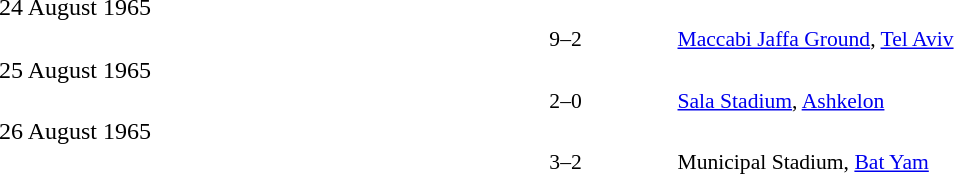<table style="width:100%;" cellspacing="1">
<tr>
<th width=25%></th>
<th width=10%></th>
<th></th>
</tr>
<tr>
<td>24 August 1965</td>
</tr>
<tr>
</tr>
<tr style=font-size:90%>
<td align=right></td>
<td align=center>9–2</td>
<td></td>
<td><a href='#'>Maccabi Jaffa Ground</a>, <a href='#'>Tel Aviv</a></td>
</tr>
<tr>
<td>25 August 1965</td>
</tr>
<tr style=font-size:90%>
<td align=right></td>
<td align=center>2–0</td>
<td></td>
<td><a href='#'>Sala Stadium</a>, <a href='#'>Ashkelon</a></td>
</tr>
<tr>
<td>26 August 1965</td>
</tr>
<tr style=font-size:90%>
<td align=right></td>
<td align=center>3–2</td>
<td></td>
<td>Municipal Stadium, <a href='#'>Bat Yam</a></td>
</tr>
</table>
